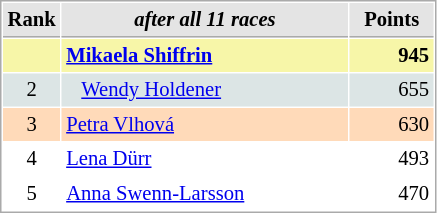<table cellspacing="1" cellpadding="3" style="border:1px solid #aaa; font-size:86%;">
<tr style="background:#e4e4e4;">
<th style="border-bottom:1px solid #aaa; width:10px;">Rank</th>
<th style="border-bottom:1px solid #aaa; width:185px; white-space:nowrap;"><em>after all 11 races</em></th>
<th style="border-bottom:1px solid #aaa; width:50px;">Points</th>
</tr>
<tr style="background:#f7f6a8;">
<td style="text-align:center;"></td>
<td> <strong><a href='#'>Mikaela Shiffrin</a></strong></td>
<td align="right"><strong>945</strong></td>
</tr>
<tr style="background:#dce5e5;">
<td style="text-align:center;">2</td>
<td>   <a href='#'>Wendy Holdener</a></td>
<td align="right">655</td>
</tr>
<tr style="background:#ffdab9;">
<td style="text-align:center;">3</td>
<td> <a href='#'>Petra Vlhová</a></td>
<td align="right">630</td>
</tr>
<tr>
<td style="text-align:center;">4</td>
<td> <a href='#'>Lena Dürr</a></td>
<td align="right">493</td>
</tr>
<tr>
<td style="text-align:center;">5</td>
<td> <a href='#'>Anna Swenn-Larsson</a></td>
<td align="right">470</td>
</tr>
</table>
